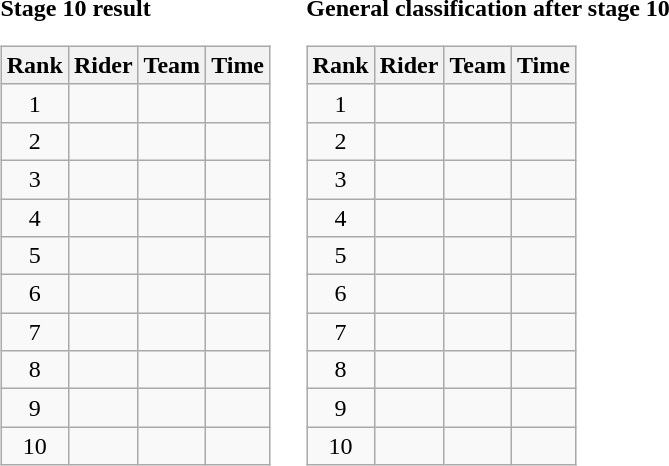<table>
<tr>
<td><strong>Stage 10 result</strong><br><table class="wikitable">
<tr>
<th scope="col">Rank</th>
<th scope="col">Rider</th>
<th scope="col">Team</th>
<th scope="col">Time</th>
</tr>
<tr>
<td style="text-align:center;">1</td>
<td></td>
<td></td>
<td style="text-align:right;"></td>
</tr>
<tr>
<td style="text-align:center;">2</td>
<td></td>
<td></td>
<td style="text-align:right;"></td>
</tr>
<tr>
<td style="text-align:center;">3</td>
<td></td>
<td></td>
<td style="text-align:right;"></td>
</tr>
<tr>
<td style="text-align:center;">4</td>
<td></td>
<td></td>
<td style="text-align:right;"></td>
</tr>
<tr>
<td style="text-align:center;">5</td>
<td></td>
<td></td>
<td style="text-align:right;"></td>
</tr>
<tr>
<td style="text-align:center;">6</td>
<td></td>
<td></td>
<td style="text-align:right;"></td>
</tr>
<tr>
<td style="text-align:center;">7</td>
<td></td>
<td></td>
<td style="text-align:right;"></td>
</tr>
<tr>
<td style="text-align:center;">8</td>
<td> </td>
<td></td>
<td style="text-align:right;"></td>
</tr>
<tr>
<td style="text-align:center;">9</td>
<td></td>
<td></td>
<td style="text-align:right;"></td>
</tr>
<tr>
<td style="text-align:center;">10</td>
<td></td>
<td></td>
<td style="text-align:right;"></td>
</tr>
</table>
</td>
<td></td>
<td><strong>General classification after stage 10</strong><br><table class="wikitable">
<tr>
<th scope="col">Rank</th>
<th scope="col">Rider</th>
<th scope="col">Team</th>
<th scope="col">Time</th>
</tr>
<tr>
<td style="text-align:center;">1</td>
<td> </td>
<td></td>
<td style="text-align:right;"></td>
</tr>
<tr>
<td style="text-align:center;">2</td>
<td> </td>
<td></td>
<td style="text-align:right;"></td>
</tr>
<tr>
<td style="text-align:center;">3</td>
<td></td>
<td></td>
<td style="text-align:right;"></td>
</tr>
<tr>
<td style="text-align:center;">4</td>
<td></td>
<td></td>
<td style="text-align:right;"></td>
</tr>
<tr>
<td style="text-align:center;">5</td>
<td></td>
<td></td>
<td style="text-align:right;"></td>
</tr>
<tr>
<td style="text-align:center;">6</td>
<td></td>
<td></td>
<td style="text-align:right;"></td>
</tr>
<tr>
<td style="text-align:center;">7</td>
<td></td>
<td></td>
<td style="text-align:right;"></td>
</tr>
<tr>
<td style="text-align:center;">8</td>
<td></td>
<td></td>
<td style="text-align:right;"></td>
</tr>
<tr>
<td style="text-align:center;">9</td>
<td></td>
<td></td>
<td style="text-align:right;"></td>
</tr>
<tr>
<td style="text-align:center;">10</td>
<td></td>
<td></td>
<td style="text-align:right;"></td>
</tr>
</table>
</td>
</tr>
</table>
